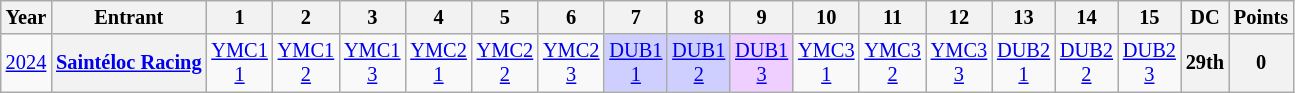<table class="wikitable" style="text-align:center; font-size:85%;">
<tr>
<th>Year</th>
<th>Entrant</th>
<th>1</th>
<th>2</th>
<th>3</th>
<th>4</th>
<th>5</th>
<th>6</th>
<th>7</th>
<th>8</th>
<th>9</th>
<th>10</th>
<th>11</th>
<th>12</th>
<th>13</th>
<th>14</th>
<th>15</th>
<th>DC</th>
<th>Points</th>
</tr>
<tr>
<td><a href='#'>2024</a></td>
<th nowrap><a href='#'>Saintéloc Racing</a></th>
<td><a href='#'>YMC1<br>1</a><br></td>
<td><a href='#'>YMC1<br>2</a><br></td>
<td><a href='#'>YMC1<br>3</a><br></td>
<td><a href='#'>YMC2<br>1</a><br></td>
<td><a href='#'>YMC2<br>2</a><br></td>
<td><a href='#'>YMC2<br>3</a><br></td>
<td style="background:#CFCFFF;"><a href='#'>DUB1<br>1</a><br></td>
<td style="background:#CFCFFF;"><a href='#'>DUB1<br>2</a><br></td>
<td style="background:#EFCFFF;"><a href='#'>DUB1<br>3</a><br></td>
<td><a href='#'>YMC3<br>1</a></td>
<td><a href='#'>YMC3<br>2</a></td>
<td><a href='#'>YMC3<br>3</a></td>
<td><a href='#'>DUB2<br>1</a></td>
<td><a href='#'>DUB2<br>2</a></td>
<td><a href='#'>DUB2<br>3</a></td>
<th>29th</th>
<th>0</th>
</tr>
</table>
